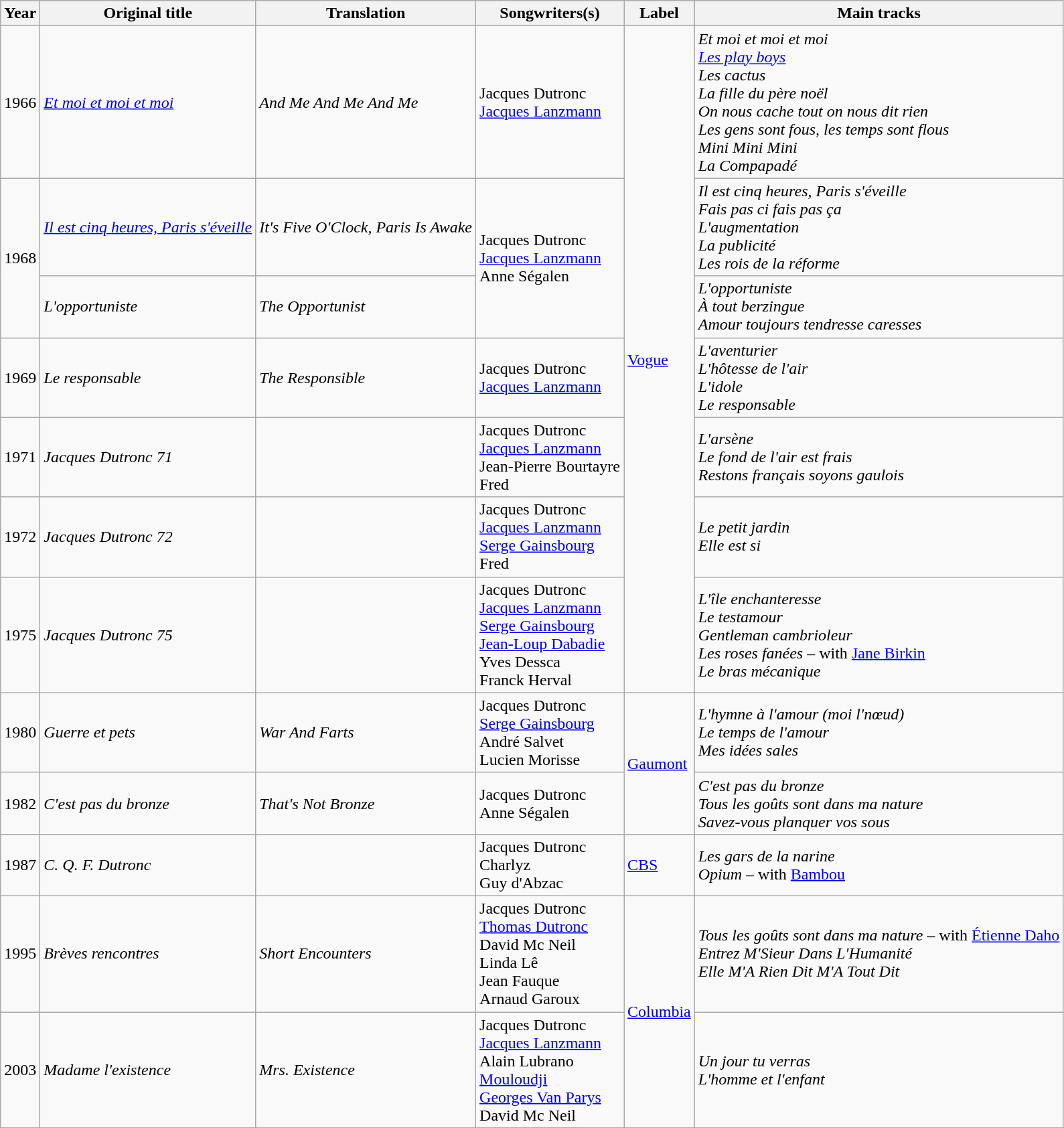<table class="wikitable sortable" border="2">
<tr>
<th scope="col">Year</th>
<th scope="col">Original title</th>
<th scope="col">Translation</th>
<th scope="col">Songwriters(s)</th>
<th scope="col">Label</th>
<th scope="col">Main tracks</th>
</tr>
<tr>
<td>1966</td>
<td><em><a href='#'>Et moi et moi et moi</a></em></td>
<td><em>And Me And Me And Me</em></td>
<td>Jacques Dutronc<br><a href='#'>Jacques Lanzmann</a></td>
<td rowspan=7><a href='#'>Vogue</a></td>
<td><em>Et moi et moi et moi</em><br><em><a href='#'>Les play boys</a></em><br><em>Les cactus</em><br><em>La fille du père noël</em><br><em>On nous cache tout on nous dit rien</em><br><em>Les gens sont fous, les temps sont flous</em><br><em>Mini Mini Mini</em><br><em>La Compapadé</em></td>
</tr>
<tr>
<td rowspan=2>1968</td>
<td><em><a href='#'>Il est cinq heures, Paris s'éveille</a></em></td>
<td><em>It's Five O'Clock, Paris Is Awake</em></td>
<td rowspan=2>Jacques Dutronc<br><a href='#'>Jacques Lanzmann</a><br>Anne Ségalen</td>
<td><em>Il est cinq heures, Paris s'éveille</em><br><em>Fais pas ci fais pas ça</em><br><em>L'augmentation</em><br><em>La publicité</em><br><em>Les rois de la réforme</em></td>
</tr>
<tr>
<td><em>L'opportuniste</em></td>
<td><em>The Opportunist</em></td>
<td><em>L'opportuniste</em><br><em>À tout berzingue</em><br><em>Amour toujours tendresse caresses</em></td>
</tr>
<tr>
<td>1969</td>
<td><em>Le responsable</em></td>
<td><em>The Responsible</em></td>
<td>Jacques Dutronc<br><a href='#'>Jacques Lanzmann</a></td>
<td><em>L'aventurier</em><br><em>L'hôtesse de l'air</em><br><em>L'idole</em><br><em>Le responsable</em></td>
</tr>
<tr>
<td>1971</td>
<td><em>Jacques Dutronc 71</em></td>
<td></td>
<td>Jacques Dutronc<br><a href='#'>Jacques Lanzmann</a><br>Jean-Pierre Bourtayre<br>Fred</td>
<td><em>L'arsène</em><br><em>Le fond de l'air est frais</em><br><em>Restons français soyons gaulois</em></td>
</tr>
<tr>
<td>1972</td>
<td><em>Jacques Dutronc 72</em></td>
<td></td>
<td>Jacques Dutronc<br><a href='#'>Jacques Lanzmann</a><br><a href='#'>Serge Gainsbourg</a><br>Fred</td>
<td><em>Le petit jardin</em><br><em>Elle est si</em></td>
</tr>
<tr>
<td>1975</td>
<td><em>Jacques Dutronc 75</em></td>
<td></td>
<td>Jacques Dutronc<br><a href='#'>Jacques Lanzmann</a><br><a href='#'>Serge Gainsbourg</a><br><a href='#'>Jean-Loup Dabadie</a><br>Yves Dessca<br>Franck Herval</td>
<td><em>L'île enchanteresse</em><br><em>Le testamour</em><br><em>Gentleman cambrioleur</em><br><em>Les roses fanées</em> – with <a href='#'>Jane Birkin</a><br><em>Le bras mécanique</em></td>
</tr>
<tr>
<td>1980</td>
<td><em>Guerre et pets</em></td>
<td><em>War And Farts</em></td>
<td>Jacques Dutronc<br><a href='#'>Serge Gainsbourg</a><br>André Salvet<br>Lucien Morisse<br></td>
<td rowspan=2><a href='#'>Gaumont</a></td>
<td><em>L'hymne à l'amour (moi l'nœud)</em><br><em>Le temps de l'amour</em><br><em>Mes idées sales</em></td>
</tr>
<tr>
<td>1982</td>
<td><em>C'est pas du bronze</em></td>
<td><em>That's Not Bronze</em></td>
<td>Jacques Dutronc<br>Anne Ségalen</td>
<td><em>C'est pas du bronze</em><br><em>Tous les goûts sont dans ma nature</em><br><em>Savez-vous planquer vos sous</em></td>
</tr>
<tr>
<td>1987</td>
<td><em>C. Q. F. Dutronc</em></td>
<td></td>
<td>Jacques Dutronc<br>Charlyz<br>Guy d'Abzac</td>
<td><a href='#'>CBS</a></td>
<td><em>Les gars de la narine</em><br><em>Opium</em> – with <a href='#'>Bambou</a></td>
</tr>
<tr>
<td>1995</td>
<td><em>Brèves rencontres</em></td>
<td><em>Short Encounters</em></td>
<td>Jacques Dutronc<br><a href='#'>Thomas Dutronc</a><br>David Mc Neil<br>Linda Lê<br>Jean Fauque<br>Arnaud Garoux</td>
<td rowspan=2><a href='#'>Columbia</a></td>
<td><em>Tous les goûts sont dans ma nature</em> – with <a href='#'>Étienne Daho</a><br><em>Entrez M'Sieur Dans L'Humanité</em><br><em>Elle M'A Rien Dit M'A Tout Dit</em></td>
</tr>
<tr>
<td>2003</td>
<td><em>Madame l'existence</em></td>
<td><em>Mrs. Existence</em></td>
<td>Jacques Dutronc<br><a href='#'>Jacques Lanzmann</a><br>Alain Lubrano<br><a href='#'>Mouloudji</a><br><a href='#'>Georges Van Parys</a><br>David Mc Neil</td>
<td><em>Un jour tu verras</em><br><em>L'homme et l'enfant</em></td>
</tr>
<tr>
</tr>
</table>
